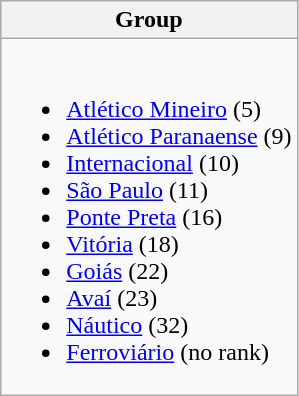<table class="wikitable">
<tr>
<th align=center>Group</th>
</tr>
<tr>
<td><br><ul><li> <a href='#'>Atlético Mineiro</a> (5)</li><li> <a href='#'>Atlético Paranaense</a> (9)</li><li> <a href='#'>Internacional</a> (10)</li><li> <a href='#'>São Paulo</a> (11)</li><li> <a href='#'>Ponte Preta</a> (16)</li><li> <a href='#'>Vitória</a> (18)</li><li> <a href='#'>Goiás</a> (22)</li><li> <a href='#'>Avaí</a> (23)</li><li> <a href='#'>Náutico</a> (32)</li><li> <a href='#'>Ferroviário</a> (no rank)</li></ul></td>
</tr>
</table>
